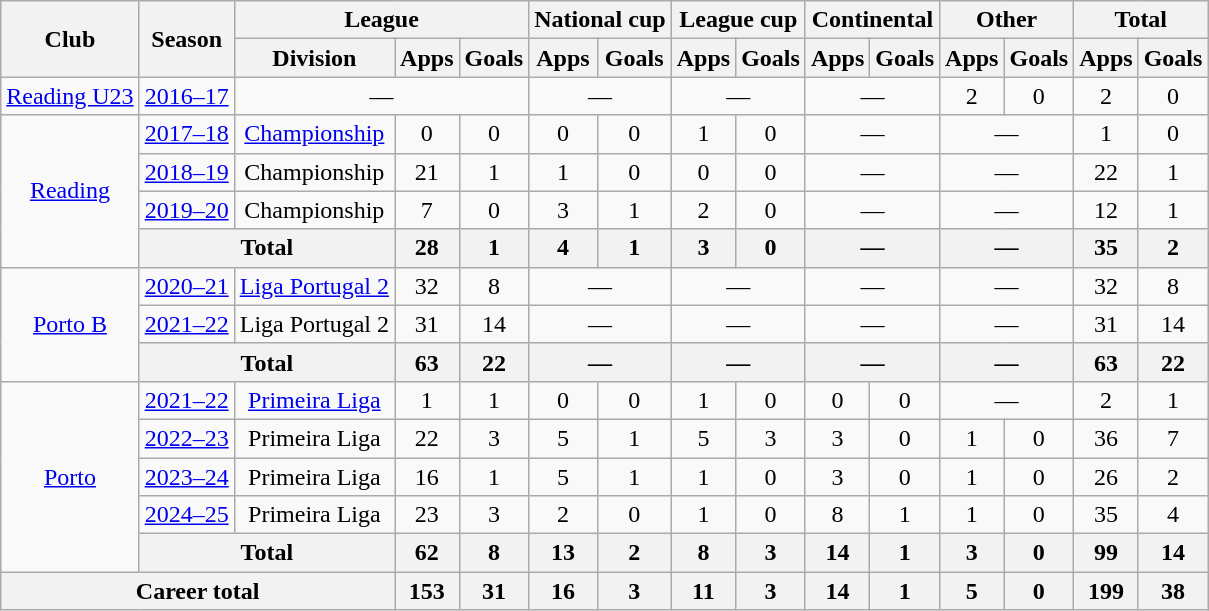<table class=wikitable style="text-align: center;">
<tr>
<th rowspan=2>Club</th>
<th rowspan=2>Season</th>
<th colspan=3>League</th>
<th colspan=2>National cup</th>
<th colspan=2>League cup</th>
<th colspan=2>Continental</th>
<th colspan=2>Other</th>
<th colspan=2>Total</th>
</tr>
<tr>
<th>Division</th>
<th>Apps</th>
<th>Goals</th>
<th>Apps</th>
<th>Goals</th>
<th>Apps</th>
<th>Goals</th>
<th>Apps</th>
<th>Goals</th>
<th>Apps</th>
<th>Goals</th>
<th>Apps</th>
<th>Goals</th>
</tr>
<tr>
<td><a href='#'>Reading U23</a></td>
<td><a href='#'>2016–17</a></td>
<td colspan="3">—</td>
<td colspan="2">—</td>
<td colspan="2">—</td>
<td colspan="2">—</td>
<td>2</td>
<td>0</td>
<td>2</td>
<td>0</td>
</tr>
<tr>
<td rowspan="4"><a href='#'>Reading</a></td>
<td><a href='#'>2017–18</a></td>
<td><a href='#'>Championship</a></td>
<td>0</td>
<td>0</td>
<td>0</td>
<td>0</td>
<td>1</td>
<td>0</td>
<td colspan="2">—</td>
<td colspan="2">—</td>
<td>1</td>
<td>0</td>
</tr>
<tr>
<td><a href='#'>2018–19</a></td>
<td>Championship</td>
<td>21</td>
<td>1</td>
<td>1</td>
<td>0</td>
<td>0</td>
<td>0</td>
<td colspan="2">—</td>
<td colspan="2">—</td>
<td>22</td>
<td>1</td>
</tr>
<tr>
<td><a href='#'>2019–20</a></td>
<td>Championship</td>
<td>7</td>
<td>0</td>
<td>3</td>
<td>1</td>
<td>2</td>
<td>0</td>
<td colspan="2">—</td>
<td colspan="2">—</td>
<td>12</td>
<td>1</td>
</tr>
<tr>
<th colspan="2">Total</th>
<th>28</th>
<th>1</th>
<th>4</th>
<th>1</th>
<th>3</th>
<th>0</th>
<th colspan="2">—</th>
<th colspan="2">—</th>
<th>35</th>
<th>2</th>
</tr>
<tr>
<td rowspan="3"><a href='#'>Porto B</a></td>
<td><a href='#'>2020–21</a></td>
<td><a href='#'>Liga Portugal 2</a></td>
<td>32</td>
<td>8</td>
<td colspan="2">—</td>
<td colspan="2">—</td>
<td colspan="2">—</td>
<td colspan="2">—</td>
<td>32</td>
<td>8</td>
</tr>
<tr>
<td><a href='#'>2021–22</a></td>
<td>Liga Portugal 2</td>
<td>31</td>
<td>14</td>
<td colspan="2">—</td>
<td colspan="2">—</td>
<td colspan="2">—</td>
<td colspan="2">—</td>
<td>31</td>
<td>14</td>
</tr>
<tr>
<th colspan="2">Total</th>
<th>63</th>
<th>22</th>
<th colspan="2">—</th>
<th colspan="2">—</th>
<th colspan="2">—</th>
<th colspan="2">—</th>
<th>63</th>
<th>22</th>
</tr>
<tr>
<td rowspan="5"><a href='#'>Porto</a></td>
<td><a href='#'>2021–22</a></td>
<td><a href='#'>Primeira Liga</a></td>
<td>1</td>
<td>1</td>
<td>0</td>
<td>0</td>
<td>1</td>
<td>0</td>
<td>0</td>
<td>0</td>
<td colspan="2">—</td>
<td>2</td>
<td>1</td>
</tr>
<tr>
<td><a href='#'>2022–23</a></td>
<td>Primeira Liga</td>
<td>22</td>
<td>3</td>
<td>5</td>
<td>1</td>
<td>5</td>
<td>3</td>
<td>3</td>
<td>0</td>
<td>1</td>
<td>0</td>
<td>36</td>
<td>7</td>
</tr>
<tr>
<td><a href='#'>2023–24</a></td>
<td>Primeira Liga</td>
<td>16</td>
<td>1</td>
<td>5</td>
<td>1</td>
<td>1</td>
<td>0</td>
<td>3</td>
<td>0</td>
<td>1</td>
<td>0</td>
<td>26</td>
<td>2</td>
</tr>
<tr>
<td><a href='#'>2024–25</a></td>
<td>Primeira Liga</td>
<td>23</td>
<td>3</td>
<td>2</td>
<td>0</td>
<td>1</td>
<td>0</td>
<td>8</td>
<td>1</td>
<td>1</td>
<td>0</td>
<td>35</td>
<td>4</td>
</tr>
<tr>
<th colspan="2">Total</th>
<th>62</th>
<th>8</th>
<th>13</th>
<th>2</th>
<th>8</th>
<th>3</th>
<th>14</th>
<th>1</th>
<th>3</th>
<th>0</th>
<th>99</th>
<th>14</th>
</tr>
<tr>
<th colspan="3">Career total</th>
<th>153</th>
<th>31</th>
<th>16</th>
<th>3</th>
<th>11</th>
<th>3</th>
<th>14</th>
<th>1</th>
<th>5</th>
<th>0</th>
<th>199</th>
<th>38</th>
</tr>
</table>
